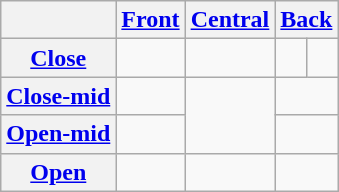<table class="wikitable" style="text-align:center">
<tr>
<th></th>
<th><a href='#'>Front</a></th>
<th><a href='#'>Central</a></th>
<th colspan="2"><a href='#'>Back</a></th>
</tr>
<tr>
<th><a href='#'>Close</a></th>
<td></td>
<td></td>
<td></td>
<td></td>
</tr>
<tr>
<th><a href='#'>Close-mid</a></th>
<td></td>
<td rowspan="2"></td>
<td colspan="2"></td>
</tr>
<tr>
<th><a href='#'>Open-mid</a></th>
<td></td>
<td colspan="2"></td>
</tr>
<tr>
<th><a href='#'>Open</a></th>
<td></td>
<td></td>
<td colspan="2"></td>
</tr>
</table>
